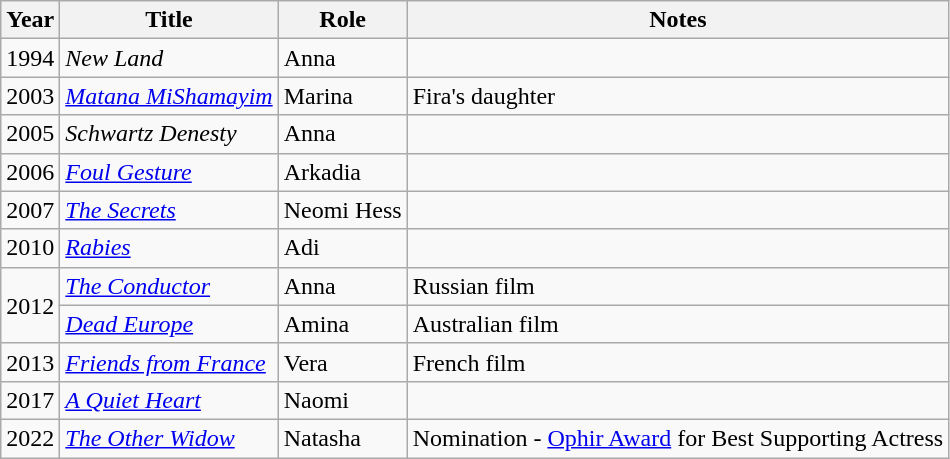<table class="wikitable sortable">
<tr>
<th>Year</th>
<th>Title</th>
<th>Role</th>
<th>Notes</th>
</tr>
<tr>
<td>1994</td>
<td><em>New Land</em></td>
<td>Anna</td>
<td></td>
</tr>
<tr>
<td>2003</td>
<td><em><a href='#'>Matana MiShamayim</a></em></td>
<td>Marina</td>
<td>Fira's daughter</td>
</tr>
<tr>
<td>2005</td>
<td><em>Schwartz Denesty</em></td>
<td>Anna</td>
<td></td>
</tr>
<tr>
<td>2006</td>
<td><em><a href='#'>Foul Gesture</a></em></td>
<td>Arkadia</td>
<td></td>
</tr>
<tr>
<td>2007</td>
<td><em><a href='#'>The Secrets</a></em></td>
<td>Neomi Hess</td>
<td></td>
</tr>
<tr>
<td>2010</td>
<td><em><a href='#'>Rabies</a></em></td>
<td>Adi</td>
<td></td>
</tr>
<tr>
<td rowspan=2>2012</td>
<td><em><a href='#'>The Conductor</a></em></td>
<td>Anna</td>
<td>Russian film</td>
</tr>
<tr>
<td><em><a href='#'>Dead Europe</a></em></td>
<td>Amina</td>
<td>Australian film</td>
</tr>
<tr>
<td>2013</td>
<td><em><a href='#'>Friends from France</a></em></td>
<td>Vera</td>
<td>French film</td>
</tr>
<tr>
<td>2017</td>
<td><em><a href='#'>A Quiet Heart</a></em></td>
<td>Naomi</td>
<td></td>
</tr>
<tr>
<td>2022</td>
<td><em><a href='#'>The Other Widow</a></em></td>
<td>Natasha</td>
<td>Nomination - <a href='#'>Ophir Award</a> for Best Supporting Actress</td>
</tr>
</table>
